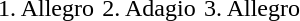<table>
<tr>
<td colspan="3"></td>
</tr>
<tr>
<td style="width: 33%; text-align: center;">1. Allegro</td>
<td style="width: 33%; text-align: center;">2. Adagio</td>
<td style="width: 33%; text-align: center;">3. Allegro</td>
</tr>
</table>
